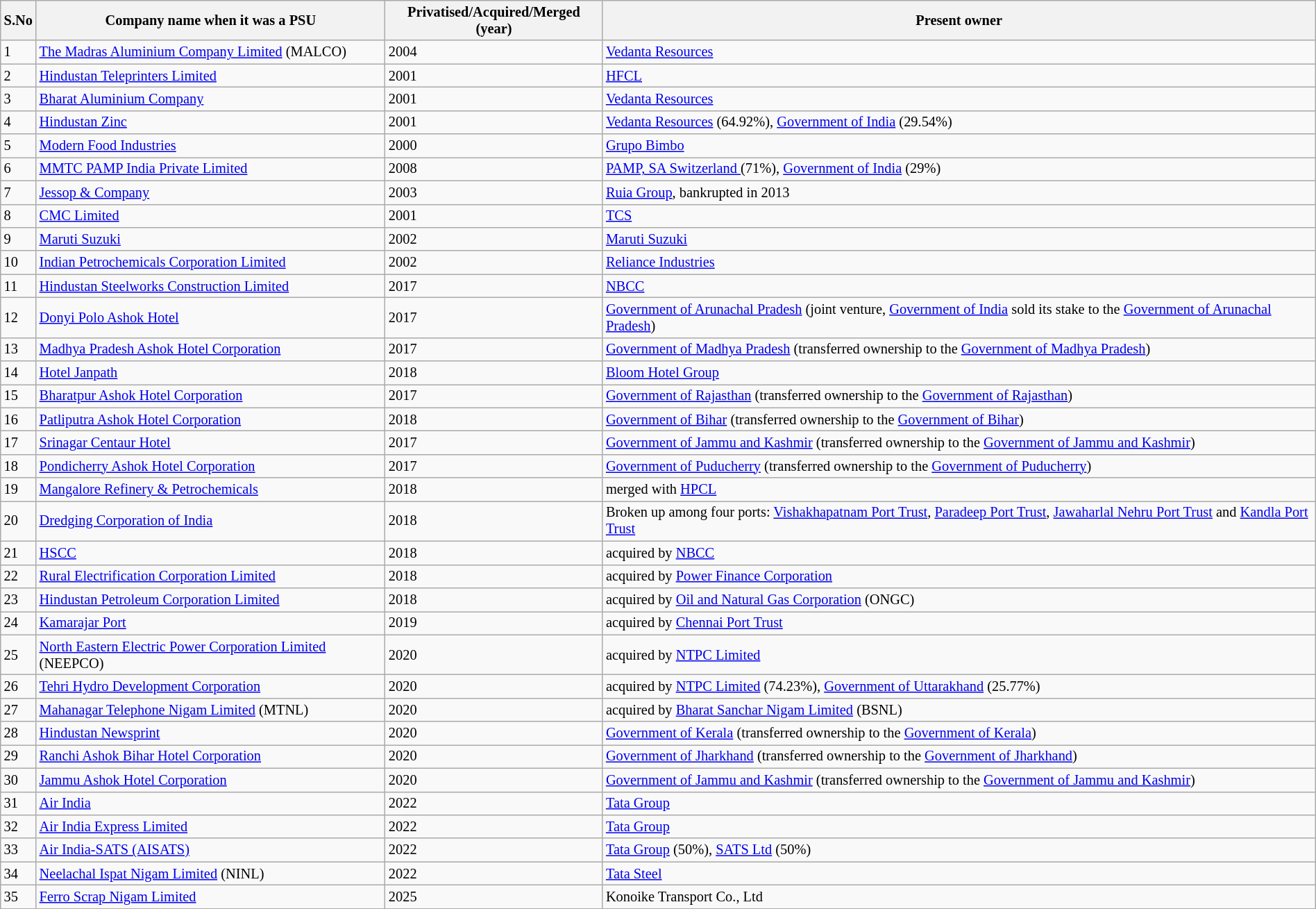<table class="sortable wikitable" align=" center" style="margin: 1em auto 1em auto; font-size: 0.85em">
<tr>
<th>S.No</th>
<th>Company name when it was a PSU</th>
<th>Privatised/Acquired/Merged (year)</th>
<th>Present owner</th>
</tr>
<tr>
<td>1</td>
<td><a href='#'>The Madras Aluminium Company Limited</a> (MALCO)</td>
<td>2004</td>
<td><a href='#'>Vedanta Resources</a></td>
</tr>
<tr>
<td>2</td>
<td><a href='#'>Hindustan Teleprinters Limited</a></td>
<td>2001</td>
<td><a href='#'>HFCL</a></td>
</tr>
<tr>
<td>3</td>
<td><a href='#'>Bharat Aluminium Company</a></td>
<td>2001</td>
<td><a href='#'>Vedanta Resources</a></td>
</tr>
<tr>
<td>4</td>
<td><a href='#'>Hindustan Zinc</a></td>
<td>2001</td>
<td><a href='#'>Vedanta Resources</a> (64.92%), <a href='#'>Government of India</a> (29.54%)</td>
</tr>
<tr>
<td>5</td>
<td><a href='#'>Modern Food Industries</a></td>
<td>2000</td>
<td><a href='#'>Grupo Bimbo</a></td>
</tr>
<tr>
<td>6</td>
<td><a href='#'>MMTC PAMP India Private Limited</a></td>
<td>2008</td>
<td><a href='#'>PAMP, SA Switzerland </a>(71%), <a href='#'>Government of India</a> (29%)</td>
</tr>
<tr>
<td>7</td>
<td><a href='#'>Jessop & Company</a></td>
<td>2003</td>
<td><a href='#'>Ruia Group</a>, bankrupted in 2013 </td>
</tr>
<tr>
<td>8</td>
<td><a href='#'>CMC Limited</a></td>
<td>2001</td>
<td><a href='#'>TCS</a></td>
</tr>
<tr>
<td>9</td>
<td><a href='#'>Maruti Suzuki</a></td>
<td>2002</td>
<td><a href='#'>Maruti Suzuki</a></td>
</tr>
<tr>
<td>10</td>
<td><a href='#'>Indian Petrochemicals Corporation Limited</a></td>
<td>2002</td>
<td><a href='#'>Reliance Industries</a></td>
</tr>
<tr>
<td>11</td>
<td><a href='#'>Hindustan Steelworks Construction Limited</a></td>
<td>2017</td>
<td><a href='#'>NBCC</a></td>
</tr>
<tr>
<td>12</td>
<td><a href='#'>Donyi Polo Ashok Hotel</a></td>
<td>2017</td>
<td><a href='#'>Government of Arunachal Pradesh</a> (joint venture, <a href='#'>Government of India</a> sold its stake to the <a href='#'>Government of Arunachal Pradesh</a>)</td>
</tr>
<tr>
<td>13</td>
<td><a href='#'>Madhya Pradesh Ashok Hotel Corporation</a></td>
<td>2017</td>
<td><a href='#'>Government of Madhya Pradesh</a> (transferred ownership to the <a href='#'>Government of Madhya Pradesh</a>)</td>
</tr>
<tr>
<td>14</td>
<td><a href='#'>Hotel Janpath</a></td>
<td>2018</td>
<td><a href='#'>Bloom Hotel Group</a></td>
</tr>
<tr>
<td>15</td>
<td><a href='#'>Bharatpur Ashok Hotel Corporation</a></td>
<td>2017</td>
<td><a href='#'>Government of Rajasthan</a> (transferred ownership to the <a href='#'>Government of Rajasthan</a>)</td>
</tr>
<tr>
<td>16</td>
<td><a href='#'>Patliputra Ashok Hotel Corporation</a></td>
<td>2018</td>
<td><a href='#'>Government of Bihar</a> (transferred ownership to the <a href='#'>Government of Bihar</a>)</td>
</tr>
<tr>
<td>17</td>
<td><a href='#'>Srinagar Centaur Hotel</a></td>
<td>2017</td>
<td><a href='#'>Government of Jammu and Kashmir</a> (transferred ownership to the <a href='#'>Government of Jammu and Kashmir</a>)</td>
</tr>
<tr>
<td>18</td>
<td><a href='#'>Pondicherry Ashok Hotel Corporation</a></td>
<td>2017</td>
<td><a href='#'>Government of Puducherry</a> (transferred ownership to the <a href='#'>Government of Puducherry</a>)</td>
</tr>
<tr>
<td>19</td>
<td><a href='#'>Mangalore Refinery & Petrochemicals</a></td>
<td>2018</td>
<td>merged with <a href='#'>HPCL</a></td>
</tr>
<tr>
<td>20</td>
<td><a href='#'>Dredging Corporation of India</a></td>
<td>2018</td>
<td>Broken up among four ports: <a href='#'>Vishakhapatnam Port Trust</a>, <a href='#'>Paradeep Port Trust</a>, <a href='#'>Jawaharlal Nehru Port Trust</a> and <a href='#'>Kandla Port Trust</a></td>
</tr>
<tr>
<td>21</td>
<td><a href='#'>HSCC</a></td>
<td>2018</td>
<td>acquired by <a href='#'>NBCC</a></td>
</tr>
<tr>
<td>22</td>
<td><a href='#'>Rural Electrification Corporation Limited</a></td>
<td>2018</td>
<td>acquired by <a href='#'>Power Finance Corporation</a></td>
</tr>
<tr>
<td>23</td>
<td><a href='#'>Hindustan Petroleum Corporation Limited</a></td>
<td>2018</td>
<td>acquired by <a href='#'>Oil and Natural Gas Corporation</a> (ONGC)</td>
</tr>
<tr>
<td>24</td>
<td><a href='#'>Kamarajar Port</a></td>
<td>2019</td>
<td>acquired by <a href='#'>Chennai Port Trust</a></td>
</tr>
<tr>
<td>25</td>
<td><a href='#'>North Eastern Electric Power Corporation Limited</a> (NEEPCO)</td>
<td>2020</td>
<td>acquired by <a href='#'>NTPC Limited</a></td>
</tr>
<tr>
<td>26</td>
<td><a href='#'>Tehri Hydro Development Corporation</a></td>
<td>2020</td>
<td>acquired by <a href='#'>NTPC Limited</a> (74.23%), <a href='#'>Government of Uttarakhand</a> (25.77%)</td>
</tr>
<tr>
<td>27</td>
<td><a href='#'>Mahanagar Telephone Nigam Limited</a> (MTNL)</td>
<td>2020</td>
<td>acquired by <a href='#'>Bharat Sanchar Nigam Limited</a> (BSNL)</td>
</tr>
<tr>
<td>28</td>
<td><a href='#'>Hindustan Newsprint</a></td>
<td>2020</td>
<td><a href='#'>Government of Kerala</a> (transferred ownership to the <a href='#'>Government of Kerala</a>)</td>
</tr>
<tr>
<td>29</td>
<td><a href='#'>Ranchi Ashok Bihar Hotel Corporation</a></td>
<td>2020</td>
<td><a href='#'>Government of Jharkhand</a> (transferred ownership to the <a href='#'>Government of Jharkhand</a>)</td>
</tr>
<tr>
<td>30</td>
<td><a href='#'>Jammu Ashok Hotel Corporation</a></td>
<td>2020</td>
<td><a href='#'>Government of Jammu and Kashmir</a> (transferred ownership to the <a href='#'>Government of Jammu and Kashmir</a>)</td>
</tr>
<tr>
<td>31</td>
<td><a href='#'>Air India</a></td>
<td>2022</td>
<td><a href='#'>Tata Group</a></td>
</tr>
<tr>
<td>32</td>
<td><a href='#'>Air India Express Limited</a></td>
<td>2022</td>
<td><a href='#'>Tata Group</a></td>
</tr>
<tr>
<td>33</td>
<td><a href='#'>Air India-SATS (AISATS)</a></td>
<td>2022</td>
<td><a href='#'>Tata Group</a> (50%), <a href='#'>SATS Ltd</a> (50%)</td>
</tr>
<tr>
<td>34</td>
<td><a href='#'>Neelachal Ispat Nigam Limited</a> (NINL)</td>
<td>2022</td>
<td><a href='#'>Tata Steel</a></td>
</tr>
<tr>
<td>35</td>
<td><a href='#'>Ferro Scrap Nigam Limited </a></td>
<td>2025</td>
<td>Konoike Transport Co., Ltd</td>
</tr>
</table>
